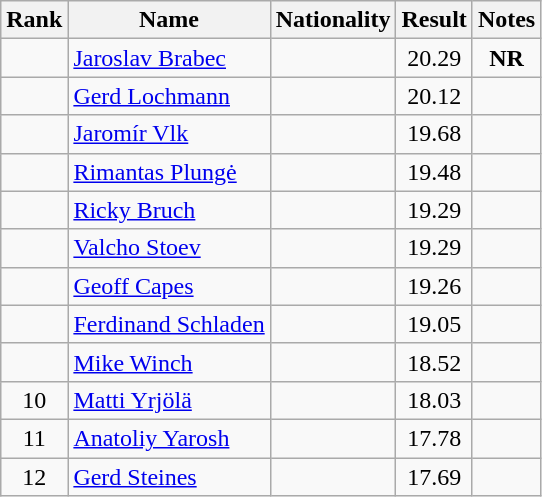<table class="wikitable sortable" style="text-align:center">
<tr>
<th>Rank</th>
<th>Name</th>
<th>Nationality</th>
<th>Result</th>
<th>Notes</th>
</tr>
<tr>
<td></td>
<td align="left"><a href='#'>Jaroslav Brabec</a></td>
<td align=left></td>
<td>20.29</td>
<td><strong>NR</strong></td>
</tr>
<tr>
<td></td>
<td align="left"><a href='#'>Gerd Lochmann</a></td>
<td align=left></td>
<td>20.12</td>
<td></td>
</tr>
<tr>
<td></td>
<td align="left"><a href='#'>Jaromír Vlk</a></td>
<td align=left></td>
<td>19.68</td>
<td></td>
</tr>
<tr>
<td></td>
<td align="left"><a href='#'>Rimantas Plungė</a></td>
<td align=left></td>
<td>19.48</td>
<td></td>
</tr>
<tr>
<td></td>
<td align="left"><a href='#'>Ricky Bruch</a></td>
<td align=left></td>
<td>19.29</td>
<td></td>
</tr>
<tr>
<td></td>
<td align="left"><a href='#'>Valcho Stoev</a></td>
<td align=left></td>
<td>19.29</td>
<td></td>
</tr>
<tr>
<td></td>
<td align="left"><a href='#'>Geoff Capes</a></td>
<td align=left></td>
<td>19.26</td>
<td></td>
</tr>
<tr>
<td></td>
<td align="left"><a href='#'>Ferdinand Schladen</a></td>
<td align=left></td>
<td>19.05</td>
<td></td>
</tr>
<tr>
<td></td>
<td align="left"><a href='#'>Mike Winch</a></td>
<td align=left></td>
<td>18.52</td>
<td></td>
</tr>
<tr>
<td>10</td>
<td align="left"><a href='#'>Matti Yrjölä</a></td>
<td align=left></td>
<td>18.03</td>
<td></td>
</tr>
<tr>
<td>11</td>
<td align="left"><a href='#'>Anatoliy Yarosh</a></td>
<td align=left></td>
<td>17.78</td>
<td></td>
</tr>
<tr>
<td>12</td>
<td align="left"><a href='#'>Gerd Steines</a></td>
<td align=left></td>
<td>17.69</td>
<td></td>
</tr>
</table>
